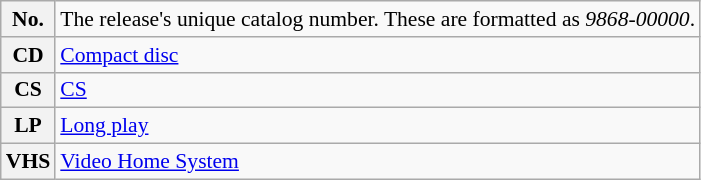<table class="wikitable" style="font-size:90%;">
<tr>
<th>No.</th>
<td>The release's unique catalog number. These are formatted as <em>9868-00000</em>.</td>
</tr>
<tr>
<th>CD</th>
<td><a href='#'>Compact disc</a></td>
</tr>
<tr>
<th>CS</th>
<td><a href='#'>CS</a></td>
</tr>
<tr>
<th>LP</th>
<td><a href='#'>Long play</a></td>
</tr>
<tr>
<th>VHS</th>
<td><a href='#'>Video Home System</a></td>
</tr>
</table>
